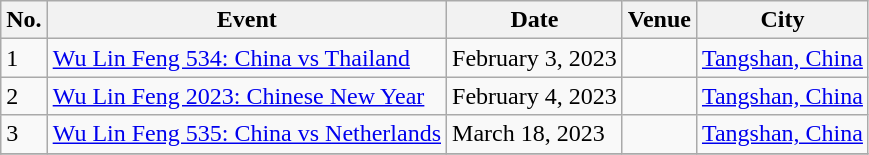<table class="wikitable sortable">
<tr>
<th>No.</th>
<th>Event</th>
<th>Date</th>
<th>Venue</th>
<th>City</th>
</tr>
<tr>
<td>1</td>
<td><a href='#'>Wu Lin Feng 534: China vs Thailand</a></td>
<td>February 3, 2023</td>
<td></td>
<td> <a href='#'>Tangshan, China</a></td>
</tr>
<tr>
<td>2</td>
<td><a href='#'>Wu Lin Feng 2023: Chinese New Year</a></td>
<td>February 4, 2023</td>
<td></td>
<td> <a href='#'>Tangshan, China</a></td>
</tr>
<tr>
<td>3</td>
<td><a href='#'>Wu Lin Feng 535: China vs Netherlands</a></td>
<td>March 18, 2023</td>
<td></td>
<td> <a href='#'>Tangshan, China</a></td>
</tr>
<tr>
</tr>
</table>
